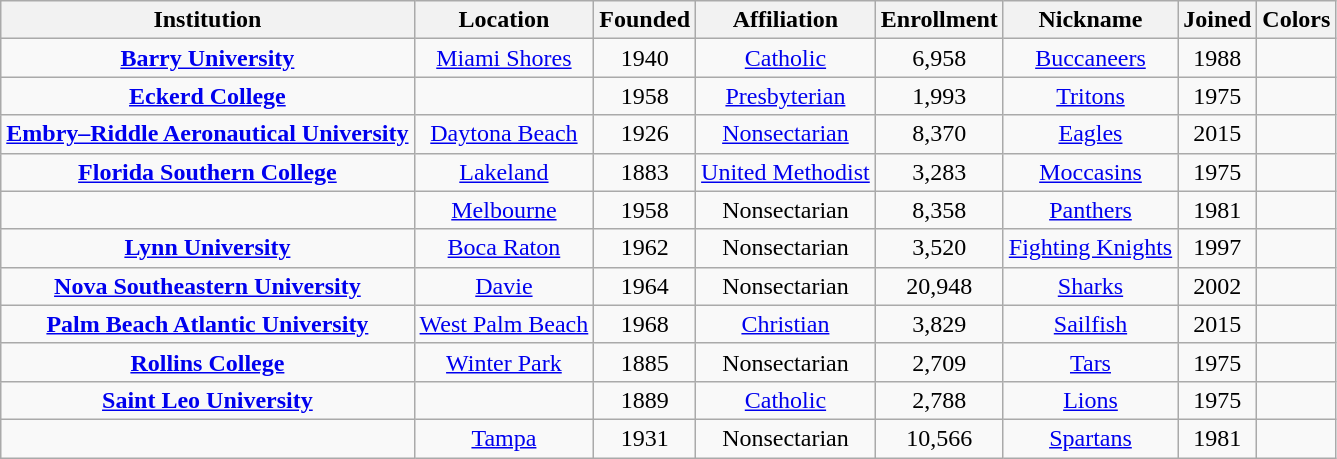<table class="wikitable sortable" style="text-align:center">
<tr>
<th>Institution</th>
<th>Location</th>
<th>Founded</th>
<th>Affiliation</th>
<th>Enrollment</th>
<th>Nickname</th>
<th>Joined</th>
<th class="unsortable">Colors</th>
</tr>
<tr>
<td><strong><a href='#'>Barry University</a></strong></td>
<td><a href='#'>Miami Shores</a></td>
<td>1940</td>
<td><a href='#'>Catholic</a></td>
<td>6,958</td>
<td><a href='#'>Buccaneers</a></td>
<td>1988</td>
<td></td>
</tr>
<tr>
<td><strong><a href='#'>Eckerd College</a></strong></td>
<td></td>
<td>1958</td>
<td><a href='#'>Presbyterian</a></td>
<td>1,993</td>
<td><a href='#'>Tritons</a></td>
<td>1975</td>
<td></td>
</tr>
<tr>
<td><strong><a href='#'>Embry–Riddle Aeronautical University</a></strong></td>
<td><a href='#'>Daytona Beach</a></td>
<td>1926</td>
<td><a href='#'>Nonsectarian</a></td>
<td>8,370</td>
<td><a href='#'>Eagles</a></td>
<td>2015</td>
<td></td>
</tr>
<tr>
<td><strong><a href='#'>Florida Southern College</a></strong></td>
<td><a href='#'>Lakeland</a></td>
<td>1883</td>
<td><a href='#'>United Methodist</a></td>
<td>3,283</td>
<td><a href='#'>Moccasins</a></td>
<td>1975</td>
<td></td>
</tr>
<tr>
<td></td>
<td><a href='#'>Melbourne</a></td>
<td>1958</td>
<td>Nonsectarian</td>
<td>8,358</td>
<td><a href='#'>Panthers</a></td>
<td>1981</td>
<td></td>
</tr>
<tr>
<td><strong><a href='#'>Lynn University</a></strong></td>
<td><a href='#'>Boca Raton</a></td>
<td>1962</td>
<td>Nonsectarian</td>
<td>3,520</td>
<td><a href='#'>Fighting Knights</a></td>
<td>1997</td>
<td> </td>
</tr>
<tr>
<td><strong><a href='#'>Nova Southeastern University</a></strong></td>
<td><a href='#'>Davie</a></td>
<td>1964</td>
<td>Nonsectarian</td>
<td>20,948</td>
<td><a href='#'>Sharks</a></td>
<td>2002</td>
<td></td>
</tr>
<tr>
<td><strong><a href='#'>Palm Beach Atlantic University</a></strong></td>
<td><a href='#'>West Palm Beach</a></td>
<td>1968</td>
<td><a href='#'>Christian</a></td>
<td>3,829</td>
<td><a href='#'>Sailfish</a></td>
<td>2015</td>
<td> </td>
</tr>
<tr>
<td><strong><a href='#'>Rollins College</a></strong></td>
<td><a href='#'>Winter Park</a></td>
<td>1885</td>
<td>Nonsectarian</td>
<td>2,709</td>
<td><a href='#'>Tars</a></td>
<td>1975</td>
<td></td>
</tr>
<tr>
<td><strong><a href='#'>Saint Leo University</a></strong></td>
<td></td>
<td>1889</td>
<td><a href='#'>Catholic</a></td>
<td>2,788</td>
<td><a href='#'>Lions</a></td>
<td>1975</td>
<td></td>
</tr>
<tr>
<td></td>
<td><a href='#'>Tampa</a></td>
<td>1931</td>
<td>Nonsectarian</td>
<td>10,566</td>
<td><a href='#'>Spartans</a></td>
<td>1981</td>
<td></td>
</tr>
</table>
